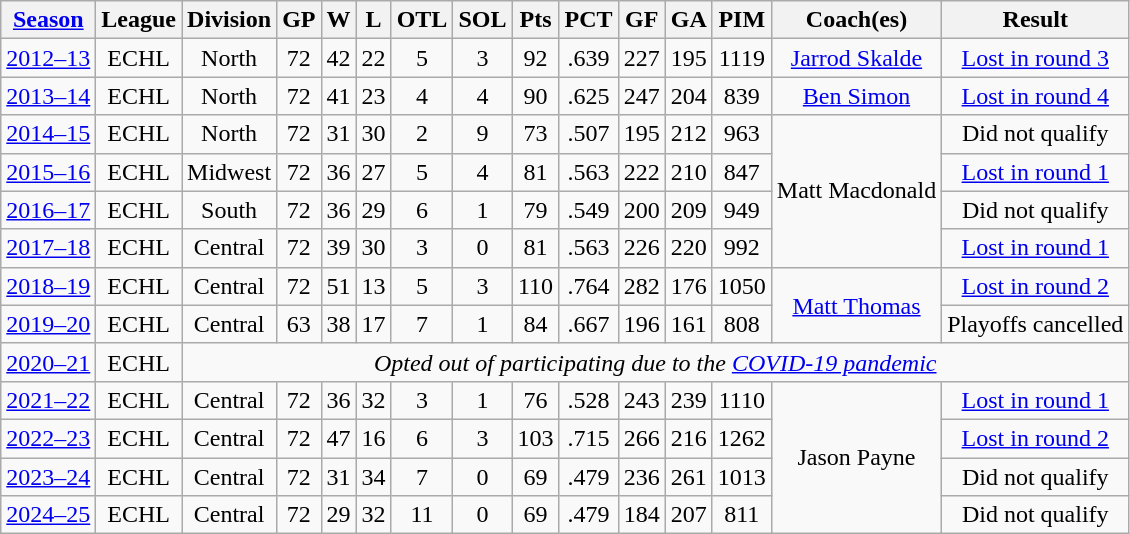<table class="wikitable" style="text-align:center">
<tr>
<th><a href='#'>Season</a></th>
<th>League</th>
<th>Division</th>
<th>GP</th>
<th>W</th>
<th>L</th>
<th>OTL</th>
<th>SOL</th>
<th>Pts</th>
<th>PCT</th>
<th>GF</th>
<th>GA</th>
<th>PIM</th>
<th>Coach(es)</th>
<th>Result</th>
</tr>
<tr>
<td><a href='#'>2012–13</a></td>
<td>ECHL</td>
<td>North</td>
<td>72</td>
<td>42</td>
<td>22</td>
<td>5</td>
<td>3</td>
<td>92</td>
<td>.639</td>
<td>227</td>
<td>195</td>
<td>1119</td>
<td><a href='#'>Jarrod Skalde</a></td>
<td><a href='#'>Lost in round 3</a></td>
</tr>
<tr>
<td><a href='#'>2013–14</a></td>
<td>ECHL</td>
<td>North</td>
<td>72</td>
<td>41</td>
<td>23</td>
<td>4</td>
<td>4</td>
<td>90</td>
<td>.625</td>
<td>247</td>
<td>204</td>
<td>839</td>
<td><a href='#'>Ben Simon</a></td>
<td><a href='#'>Lost in round 4</a></td>
</tr>
<tr>
<td><a href='#'>2014–15</a></td>
<td>ECHL</td>
<td>North</td>
<td>72</td>
<td>31</td>
<td>30</td>
<td>2</td>
<td>9</td>
<td>73</td>
<td>.507</td>
<td>195</td>
<td>212</td>
<td>963</td>
<td rowspan=4>Matt Macdonald</td>
<td>Did not qualify</td>
</tr>
<tr>
<td><a href='#'>2015–16</a></td>
<td>ECHL</td>
<td>Midwest</td>
<td>72</td>
<td>36</td>
<td>27</td>
<td>5</td>
<td>4</td>
<td>81</td>
<td>.563</td>
<td>222</td>
<td>210</td>
<td>847</td>
<td><a href='#'>Lost in round 1</a></td>
</tr>
<tr>
<td><a href='#'>2016–17</a></td>
<td>ECHL</td>
<td>South</td>
<td>72</td>
<td>36</td>
<td>29</td>
<td>6</td>
<td>1</td>
<td>79</td>
<td>.549</td>
<td>200</td>
<td>209</td>
<td>949</td>
<td>Did not qualify</td>
</tr>
<tr>
<td><a href='#'>2017–18</a></td>
<td>ECHL</td>
<td>Central</td>
<td>72</td>
<td>39</td>
<td>30</td>
<td>3</td>
<td>0</td>
<td>81</td>
<td>.563</td>
<td>226</td>
<td>220</td>
<td>992</td>
<td><a href='#'>Lost in round 1</a></td>
</tr>
<tr>
<td><a href='#'>2018–19</a></td>
<td>ECHL</td>
<td>Central</td>
<td>72</td>
<td>51</td>
<td>13</td>
<td>5</td>
<td>3</td>
<td>110</td>
<td>.764</td>
<td>282</td>
<td>176</td>
<td>1050</td>
<td rowspan=2><a href='#'>Matt Thomas</a></td>
<td><a href='#'>Lost in round 2</a></td>
</tr>
<tr>
<td><a href='#'>2019–20</a></td>
<td>ECHL</td>
<td>Central</td>
<td>63</td>
<td>38</td>
<td>17</td>
<td>7</td>
<td>1</td>
<td>84</td>
<td>.667</td>
<td>196</td>
<td>161</td>
<td>808</td>
<td>Playoffs cancelled</td>
</tr>
<tr>
<td><a href='#'>2020–21</a></td>
<td>ECHL</td>
<td colspan=13><em>Opted out of participating due to the <a href='#'>COVID-19 pandemic</a></em></td>
</tr>
<tr>
<td><a href='#'>2021–22</a></td>
<td>ECHL</td>
<td>Central</td>
<td>72</td>
<td>36</td>
<td>32</td>
<td>3</td>
<td>1</td>
<td>76</td>
<td>.528</td>
<td>243</td>
<td>239</td>
<td>1110</td>
<td rowspan=4>Jason Payne</td>
<td><a href='#'>Lost in round 1</a></td>
</tr>
<tr>
<td><a href='#'>2022–23</a></td>
<td>ECHL</td>
<td>Central</td>
<td>72</td>
<td>47</td>
<td>16</td>
<td>6</td>
<td>3</td>
<td>103</td>
<td>.715</td>
<td>266</td>
<td>216</td>
<td>1262</td>
<td><a href='#'>Lost in round 2</a></td>
</tr>
<tr>
<td><a href='#'>2023–24</a></td>
<td>ECHL</td>
<td>Central</td>
<td>72</td>
<td>31</td>
<td>34</td>
<td>7</td>
<td>0</td>
<td>69</td>
<td>.479</td>
<td>236</td>
<td>261</td>
<td>1013</td>
<td>Did not qualify</td>
</tr>
<tr>
<td><a href='#'>2024–25</a></td>
<td>ECHL</td>
<td>Central</td>
<td>72</td>
<td>29</td>
<td>32</td>
<td>11</td>
<td>0</td>
<td>69</td>
<td>.479</td>
<td>184</td>
<td>207</td>
<td>811</td>
<td>Did not qualify</td>
</tr>
</table>
